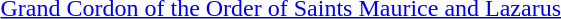<table>
<tr>
<td rowspan=2 style="width:60px; vertical-align:top;"></td>
<td><a href='#'>Grand Cordon of the Order of Saints Maurice and Lazarus</a></td>
</tr>
<tr>
<td></td>
</tr>
</table>
